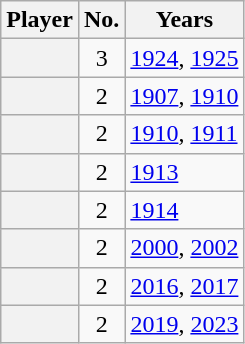<table class="wikitable plainrowheaders sortable">
<tr>
<th scope=col>Player</th>
<th scope=col>No.</th>
<th scope=col>Years</th>
</tr>
<tr>
<th scope=row> </th>
<td align=center>3</td>
<td><a href='#'>1924</a>, <a href='#'>1925</a></td>
</tr>
<tr>
<th scope=row> </th>
<td align=center>2</td>
<td><a href='#'>1907</a>, <a href='#'>1910</a></td>
</tr>
<tr>
<th scope=row> </th>
<td align=center>2</td>
<td><a href='#'>1910</a>, <a href='#'>1911</a></td>
</tr>
<tr>
<th scope=row> </th>
<td align=center>2</td>
<td><a href='#'>1913</a></td>
</tr>
<tr>
<th scope=row> </th>
<td align=center>2</td>
<td><a href='#'>1914</a></td>
</tr>
<tr>
<th scope=row> </th>
<td align=center>2</td>
<td><a href='#'>2000</a>, <a href='#'>2002</a></td>
</tr>
<tr>
<th scope=row> </th>
<td align=center>2</td>
<td><a href='#'>2016</a>, <a href='#'>2017</a></td>
</tr>
<tr>
<th scope=row> </th>
<td align=center>2</td>
<td><a href='#'>2019</a>, <a href='#'>2023</a></td>
</tr>
</table>
